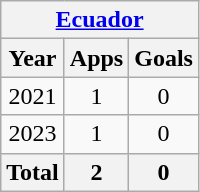<table class="wikitable" style="text-align:center">
<tr>
<th colspan=3><a href='#'>Ecuador</a></th>
</tr>
<tr>
<th>Year</th>
<th>Apps</th>
<th>Goals</th>
</tr>
<tr>
<td>2021</td>
<td>1</td>
<td>0</td>
</tr>
<tr>
<td>2023</td>
<td>1</td>
<td>0</td>
</tr>
<tr>
<th>Total</th>
<th>2</th>
<th>0</th>
</tr>
</table>
